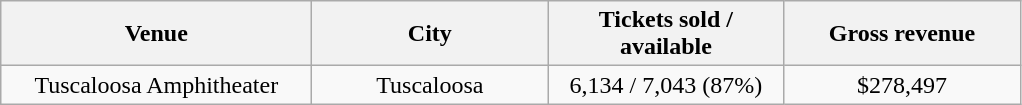<table class="wikitable" style="text-align:center;">
<tr>
<th style="width:200px;">Venue</th>
<th style="width:150px;">City</th>
<th style="width:150px;">Tickets sold / available</th>
<th style="width:150px;">Gross revenue</th>
</tr>
<tr>
<td>Tuscaloosa Amphitheater</td>
<td>Tuscaloosa</td>
<td>6,134 / 7,043 (87%)</td>
<td>$278,497</td>
</tr>
</table>
